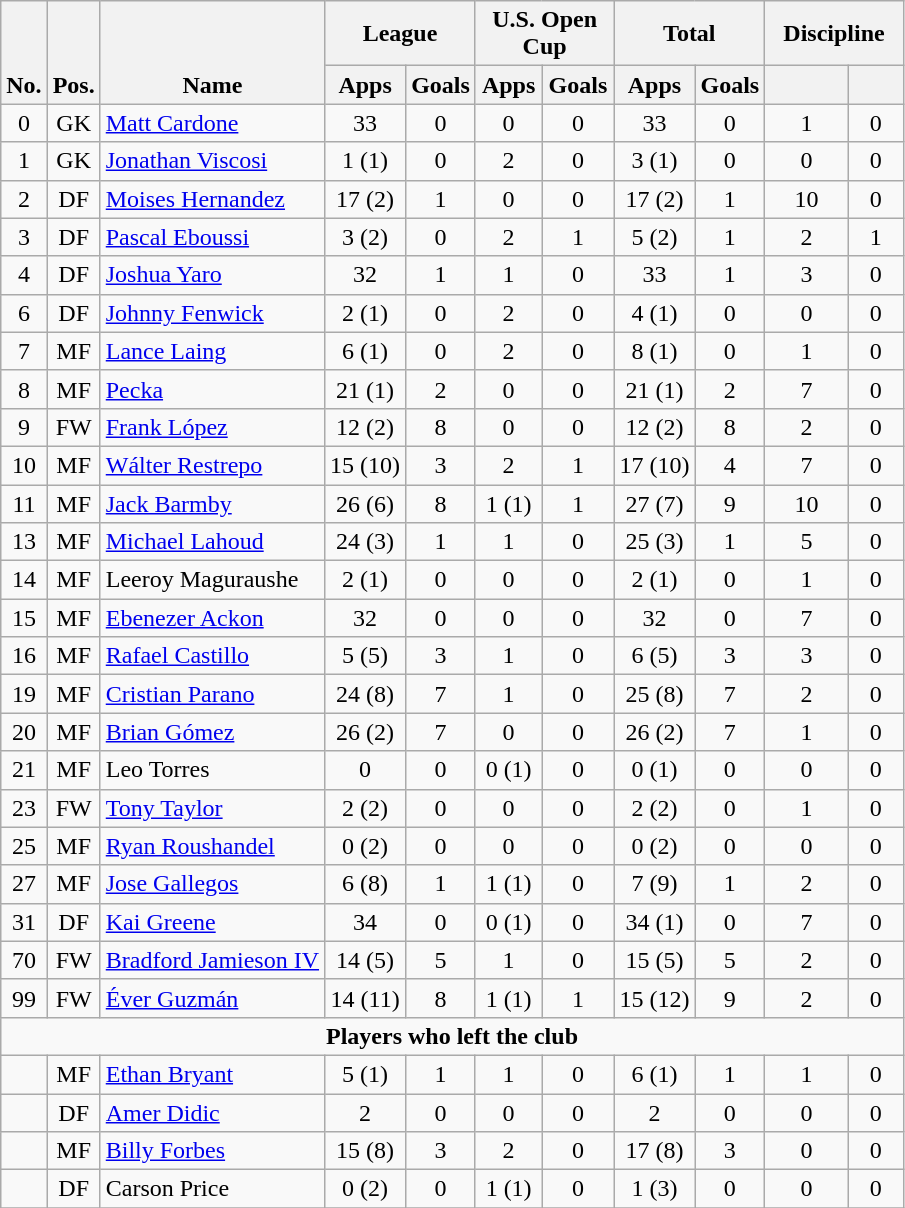<table class="wikitable" style="text-align:center">
<tr>
<th rowspan="2" style="vertical-align:bottom;">No.</th>
<th rowspan="2" style="vertical-align:bottom;">Pos.</th>
<th rowspan="2" style="vertical-align:bottom;">Name</th>
<th colspan="2" style="width:85px;">League</th>
<th colspan="2" style="width:85px;">U.S. Open Cup</th>
<th colspan="2" style="width:85px;">Total</th>
<th colspan="2" style="width:85px;">Discipline</th>
</tr>
<tr>
<th>Apps</th>
<th>Goals</th>
<th>Apps</th>
<th>Goals</th>
<th>Apps</th>
<th>Goals</th>
<th></th>
<th></th>
</tr>
<tr>
<td>0</td>
<td>GK</td>
<td align="left"> <a href='#'>Matt Cardone</a></td>
<td>33</td>
<td>0</td>
<td>0</td>
<td>0</td>
<td>33</td>
<td>0</td>
<td>1</td>
<td 0>0</td>
</tr>
<tr>
<td>1</td>
<td>GK</td>
<td align="left"> <a href='#'>Jonathan Viscosi</a></td>
<td>1 (1)</td>
<td>0</td>
<td>2</td>
<td>0</td>
<td>3 (1)</td>
<td>0</td>
<td>0</td>
<td 0>0</td>
</tr>
<tr>
<td>2</td>
<td>DF</td>
<td align="left"> <a href='#'>Moises Hernandez</a></td>
<td>17 (2)</td>
<td>1</td>
<td>0</td>
<td>0</td>
<td>17 (2)</td>
<td>1</td>
<td>10</td>
<td 0>0</td>
</tr>
<tr>
<td>3</td>
<td>DF</td>
<td align="left"> <a href='#'>Pascal Eboussi</a></td>
<td>3 (2)</td>
<td>0</td>
<td>2</td>
<td>1</td>
<td>5 (2)</td>
<td>1</td>
<td>2</td>
<td 0>1</td>
</tr>
<tr>
<td>4</td>
<td>DF</td>
<td align="left"> <a href='#'>Joshua Yaro</a></td>
<td>32</td>
<td>1</td>
<td>1</td>
<td>0</td>
<td>33</td>
<td>1</td>
<td>3</td>
<td 0>0</td>
</tr>
<tr>
<td>6</td>
<td>DF</td>
<td align="left"> <a href='#'>Johnny Fenwick</a></td>
<td>2 (1)</td>
<td>0</td>
<td>2</td>
<td>0</td>
<td>4 (1)</td>
<td>0</td>
<td>0</td>
<td 0>0</td>
</tr>
<tr>
<td>7</td>
<td>MF</td>
<td align="left"> <a href='#'>Lance Laing</a></td>
<td>6 (1)</td>
<td>0</td>
<td>2</td>
<td>0</td>
<td>8 (1)</td>
<td>0</td>
<td>1</td>
<td 0>0</td>
</tr>
<tr>
<td>8</td>
<td>MF</td>
<td align="left"> <a href='#'>Pecka</a></td>
<td>21 (1)</td>
<td>2</td>
<td>0</td>
<td>0</td>
<td>21 (1)</td>
<td>2</td>
<td>7</td>
<td 1>0</td>
</tr>
<tr>
<td>9</td>
<td>FW</td>
<td align="left"> <a href='#'>Frank López</a></td>
<td>12 (2)</td>
<td>8</td>
<td>0</td>
<td>0</td>
<td>12 (2)</td>
<td>8</td>
<td>2</td>
<td 1>0</td>
</tr>
<tr>
<td>10</td>
<td>MF</td>
<td align="left"> <a href='#'>Wálter Restrepo</a></td>
<td>15 (10)</td>
<td>3</td>
<td>2</td>
<td>1</td>
<td>17 (10)</td>
<td>4</td>
<td>7</td>
<td 1>0</td>
</tr>
<tr>
<td>11</td>
<td>MF</td>
<td align="left"> <a href='#'>Jack Barmby</a></td>
<td>26 (6)</td>
<td>8</td>
<td>1 (1)</td>
<td>1</td>
<td>27 (7)</td>
<td>9</td>
<td>10</td>
<td 1>0</td>
</tr>
<tr>
<td>13</td>
<td>MF</td>
<td align="left"> <a href='#'>Michael Lahoud</a></td>
<td>24 (3)</td>
<td>1</td>
<td>1</td>
<td>0</td>
<td>25 (3)</td>
<td>1</td>
<td>5</td>
<td 0>0</td>
</tr>
<tr>
<td>14</td>
<td>MF</td>
<td align="left"> Leeroy Maguraushe</td>
<td>2 (1)</td>
<td>0</td>
<td>0</td>
<td>0</td>
<td>2 (1)</td>
<td>0</td>
<td>1</td>
<td 0>0</td>
</tr>
<tr>
<td>15</td>
<td>MF</td>
<td align="left"> <a href='#'>Ebenezer Ackon</a></td>
<td>32</td>
<td>0</td>
<td>0</td>
<td>0</td>
<td>32</td>
<td>0</td>
<td>7</td>
<td 0>0</td>
</tr>
<tr>
<td>16</td>
<td>MF</td>
<td align="left"> <a href='#'>Rafael Castillo</a></td>
<td>5 (5)</td>
<td>3</td>
<td>1</td>
<td>0</td>
<td>6 (5)</td>
<td>3</td>
<td>3</td>
<td 0>0</td>
</tr>
<tr>
<td>19</td>
<td>MF</td>
<td align="left"> <a href='#'>Cristian Parano</a></td>
<td>24 (8)</td>
<td>7</td>
<td>1</td>
<td>0</td>
<td>25 (8)</td>
<td>7</td>
<td>2</td>
<td 0>0</td>
</tr>
<tr>
<td>20</td>
<td>MF</td>
<td align="left"> <a href='#'>Brian Gómez</a></td>
<td>26 (2)</td>
<td>7</td>
<td>0</td>
<td>0</td>
<td>26 (2)</td>
<td>7</td>
<td>1</td>
<td 0>0</td>
</tr>
<tr>
<td>21</td>
<td>MF</td>
<td align="left"> Leo Torres</td>
<td>0</td>
<td>0</td>
<td>0 (1)</td>
<td>0</td>
<td>0 (1)</td>
<td>0</td>
<td>0</td>
<td 0>0</td>
</tr>
<tr>
<td>23</td>
<td>FW</td>
<td align="left"> <a href='#'>Tony Taylor</a></td>
<td>2 (2)</td>
<td>0</td>
<td>0</td>
<td>0</td>
<td>2 (2)</td>
<td>0</td>
<td>1</td>
<td 0>0</td>
</tr>
<tr>
<td>25</td>
<td>MF</td>
<td align="left"> <a href='#'>Ryan Roushandel</a></td>
<td>0 (2)</td>
<td>0</td>
<td>0</td>
<td>0</td>
<td>0 (2)</td>
<td>0</td>
<td>0</td>
<td 0>0</td>
</tr>
<tr>
<td>27</td>
<td>MF</td>
<td align="left"> <a href='#'>Jose Gallegos</a></td>
<td>6 (8)</td>
<td>1</td>
<td>1 (1)</td>
<td>0</td>
<td>7 (9)</td>
<td>1</td>
<td>2</td>
<td 0>0</td>
</tr>
<tr>
<td>31</td>
<td>DF</td>
<td align="left"> <a href='#'>Kai Greene</a></td>
<td>34</td>
<td>0</td>
<td>0 (1)</td>
<td>0</td>
<td>34 (1)</td>
<td>0</td>
<td>7</td>
<td 0>0</td>
</tr>
<tr>
<td>70</td>
<td>FW</td>
<td align="left"> <a href='#'>Bradford Jamieson IV</a></td>
<td>14 (5)</td>
<td>5</td>
<td>1</td>
<td>0</td>
<td>15 (5)</td>
<td>5</td>
<td>2</td>
<td 0>0</td>
</tr>
<tr>
<td>99</td>
<td>FW</td>
<td align="left"> <a href='#'>Éver Guzmán</a></td>
<td>14 (11)</td>
<td>8</td>
<td>1 (1)</td>
<td>1</td>
<td>15 (12)</td>
<td>9</td>
<td>2</td>
<td 0>0</td>
</tr>
<tr>
<td colspan="11"><strong>Players who left the club</strong></td>
</tr>
<tr>
<td></td>
<td>MF</td>
<td align="left"> <a href='#'>Ethan Bryant</a></td>
<td>5 (1)</td>
<td>1</td>
<td>1</td>
<td>0</td>
<td>6 (1)</td>
<td>1</td>
<td>1</td>
<td 0>0</td>
</tr>
<tr>
<td></td>
<td>DF</td>
<td align="left"> <a href='#'>Amer Didic</a></td>
<td>2</td>
<td>0</td>
<td>0</td>
<td>0</td>
<td>2</td>
<td>0</td>
<td>0</td>
<td 0>0</td>
</tr>
<tr>
<td></td>
<td>MF</td>
<td align="left"> <a href='#'>Billy Forbes</a></td>
<td>15 (8)</td>
<td>3</td>
<td>2</td>
<td>0</td>
<td>17 (8)</td>
<td>3</td>
<td>0</td>
<td 0>0</td>
</tr>
<tr>
<td></td>
<td>DF</td>
<td align="left"> Carson Price</td>
<td>0 (2)</td>
<td>0</td>
<td>1 (1)</td>
<td>0</td>
<td>1 (3)</td>
<td>0</td>
<td>0</td>
<td 0>0</td>
</tr>
<tr>
</tr>
</table>
